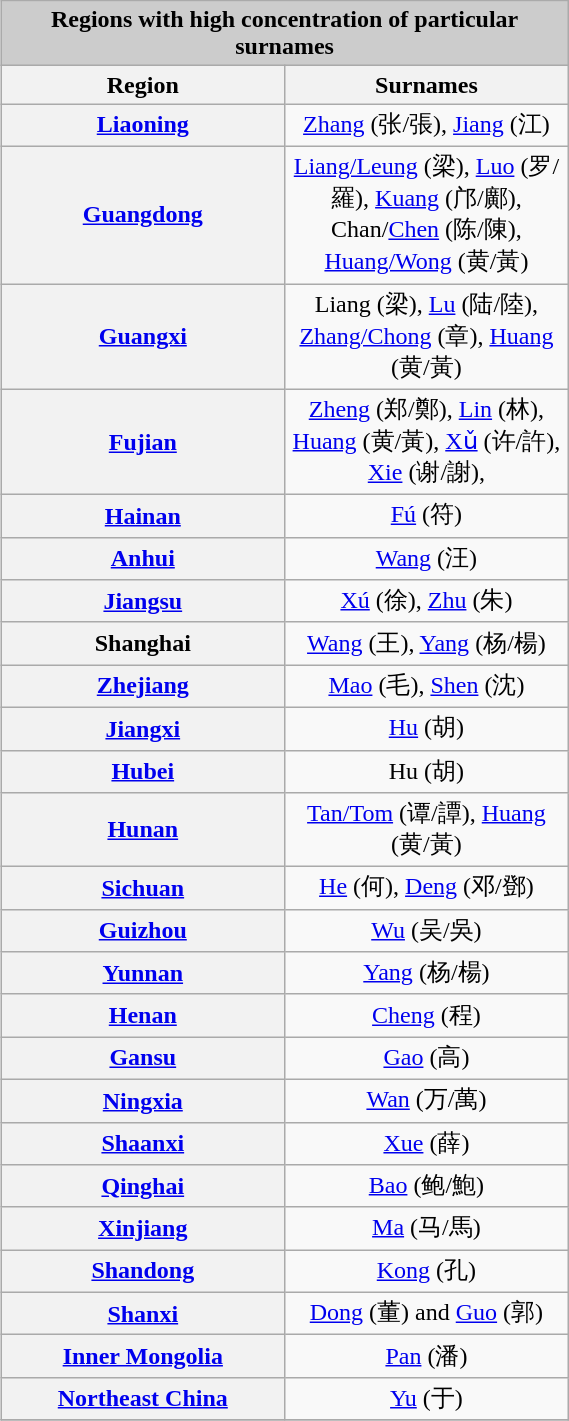<table class="wikitable" align="right" style="text-align:center; width:30%">
<tr>
<th colspan="2" style="background:#ccc;">Regions with high concentration of particular surnames</th>
</tr>
<tr>
<th width="33%">Region</th>
<th width="33%">Surnames</th>
</tr>
<tr>
<th><a href='#'>Liaoning</a></th>
<td><a href='#'>Zhang</a> (张/張), <a href='#'>Jiang</a> (江)</td>
</tr>
<tr>
<th><a href='#'>Guangdong</a></th>
<td><a href='#'>Liang/Leung</a> (梁), <a href='#'>Luo</a> (罗/羅), <a href='#'>Kuang</a> (邝/鄺), Chan/<a href='#'>Chen</a> (陈/陳), <a href='#'>Huang/Wong</a> (黄/黃)</td>
</tr>
<tr>
<th><a href='#'>Guangxi</a></th>
<td>Liang (梁), <a href='#'>Lu</a> (陆/陸), <a href='#'>Zhang/Chong</a> (章), <a href='#'>Huang</a> (黄/黃)</td>
</tr>
<tr>
<th><a href='#'>Fujian</a></th>
<td><a href='#'>Zheng</a> (郑/鄭), <a href='#'>Lin</a> (林), <a href='#'>Huang</a> (黄/黃), <a href='#'>Xǔ</a> (许/許), <a href='#'>Xie</a> (谢/謝),</td>
</tr>
<tr>
<th><a href='#'>Hainan</a></th>
<td><a href='#'>Fú</a> (符)</td>
</tr>
<tr>
<th><a href='#'>Anhui</a></th>
<td><a href='#'>Wang</a> (汪)</td>
</tr>
<tr>
<th><a href='#'>Jiangsu</a></th>
<td><a href='#'>Xú</a> (徐), <a href='#'>Zhu</a> (朱)</td>
</tr>
<tr>
<th>Shanghai</th>
<td><a href='#'>Wang</a> (王), <a href='#'>Yang</a> (杨/楊)</td>
</tr>
<tr>
<th><a href='#'>Zhejiang</a></th>
<td><a href='#'>Mao</a> (毛), <a href='#'>Shen</a> (沈)</td>
</tr>
<tr>
<th><a href='#'>Jiangxi</a></th>
<td><a href='#'>Hu</a> (胡)</td>
</tr>
<tr>
<th><a href='#'>Hubei</a></th>
<td>Hu (胡)</td>
</tr>
<tr>
<th><a href='#'>Hunan</a></th>
<td><a href='#'>Tan/Tom</a> (谭/譚), <a href='#'>Huang</a> (黄/黃)</td>
</tr>
<tr>
<th><a href='#'>Sichuan</a></th>
<td><a href='#'>He</a> (何), <a href='#'>Deng</a> (邓/鄧)</td>
</tr>
<tr>
<th><a href='#'>Guizhou</a></th>
<td><a href='#'>Wu</a> (吴/吳)</td>
</tr>
<tr>
<th><a href='#'>Yunnan</a></th>
<td><a href='#'>Yang</a> (杨/楊)</td>
</tr>
<tr>
<th><a href='#'>Henan</a></th>
<td><a href='#'>Cheng</a> (程)</td>
</tr>
<tr>
<th><a href='#'>Gansu</a></th>
<td><a href='#'>Gao</a> (高)</td>
</tr>
<tr>
<th><a href='#'>Ningxia</a></th>
<td><a href='#'>Wan</a> (万/萬)</td>
</tr>
<tr>
<th><a href='#'>Shaanxi</a></th>
<td><a href='#'>Xue</a> (薛)</td>
</tr>
<tr>
<th><a href='#'>Qinghai</a></th>
<td><a href='#'>Bao</a> (鲍/鮑)</td>
</tr>
<tr>
<th><a href='#'>Xinjiang</a></th>
<td><a href='#'>Ma</a> (马/馬)</td>
</tr>
<tr>
<th><a href='#'>Shandong</a></th>
<td><a href='#'>Kong</a> (孔)</td>
</tr>
<tr>
<th><a href='#'>Shanxi</a></th>
<td><a href='#'>Dong</a> (董) and <a href='#'>Guo</a> (郭)</td>
</tr>
<tr>
<th><a href='#'>Inner Mongolia</a></th>
<td><a href='#'>Pan</a> (潘)</td>
</tr>
<tr>
<th><a href='#'>Northeast China</a></th>
<td><a href='#'>Yu</a> (于)</td>
</tr>
<tr>
</tr>
</table>
